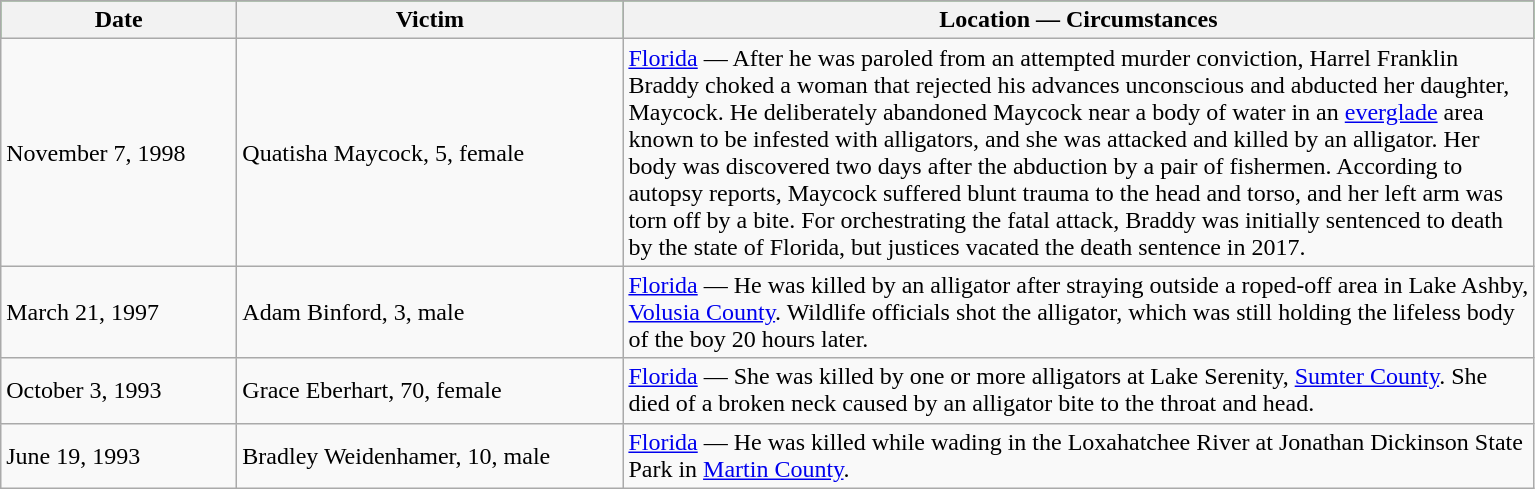<table class="wikitable">
<tr style="background:green;">
<th style="width:150px;">Date</th>
<th style="width:250px;">Victim</th>
<th style="width:600px;">Location — Circumstances</th>
</tr>
<tr>
<td>November 7, 1998</td>
<td>Quatisha Maycock, 5, female</td>
<td><a href='#'>Florida</a> — After he was paroled from an attempted murder conviction, Harrel Franklin Braddy choked a woman that rejected his advances unconscious and abducted her daughter, Maycock. He deliberately abandoned Maycock near a body of water in an <a href='#'>everglade</a> area known to be infested with alligators, and she was attacked and killed by an alligator. Her body was discovered two days after the abduction by a pair of fishermen. According to autopsy reports, Maycock suffered blunt trauma to the head and torso, and her left arm was torn off by a bite. For orchestrating the fatal attack, Braddy was initially sentenced to death by the state of Florida, but justices vacated the death sentence in 2017.</td>
</tr>
<tr>
<td>March 21, 1997</td>
<td>Adam Binford, 3, male</td>
<td><a href='#'>Florida</a> — He was killed by an  alligator after straying outside a roped-off area in Lake Ashby, <a href='#'>Volusia County</a>. Wildlife officials shot the alligator, which was still holding the lifeless body of the boy 20 hours later.</td>
</tr>
<tr>
<td>October 3, 1993</td>
<td>Grace Eberhart, 70, female</td>
<td><a href='#'>Florida</a> — She was killed by one or more alligators at Lake Serenity, <a href='#'>Sumter County</a>. She died of a broken neck caused by an alligator bite to the throat and head.</td>
</tr>
<tr>
<td>June 19, 1993</td>
<td>Bradley Weidenhamer, 10, male</td>
<td><a href='#'>Florida</a> — He was killed while wading in the Loxahatchee River at Jonathan Dickinson State Park in <a href='#'>Martin County</a>.</td>
</tr>
</table>
